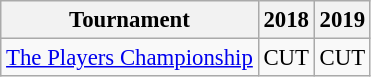<table class="wikitable" style="font-size:95%;text-align:center;">
<tr>
<th>Tournament</th>
<th>2018</th>
<th>2019</th>
</tr>
<tr>
<td align=left><a href='#'>The Players Championship</a></td>
<td>CUT</td>
<td>CUT</td>
</tr>
</table>
